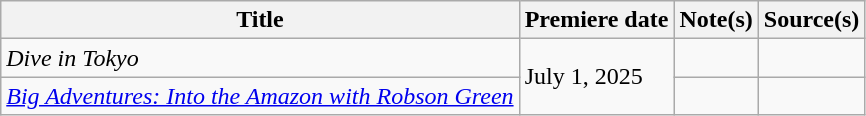<table class="wikitable sortable">
<tr>
<th>Title</th>
<th>Premiere date</th>
<th>Note(s)</th>
<th>Source(s)</th>
</tr>
<tr>
<td><em>Dive in Tokyo</em></td>
<td rowspan="2">July 1, 2025</td>
<td></td>
<td></td>
</tr>
<tr>
<td><em><a href='#'>Big Adventures: Into the Amazon with Robson Green</a></em></td>
<td></td>
<td></td>
</tr>
</table>
